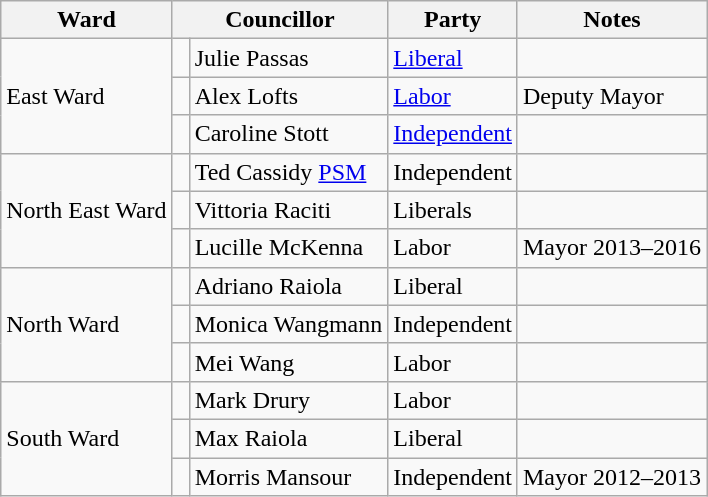<table class="wikitable">
<tr>
<th>Ward</th>
<th colspan="2">Councillor</th>
<th>Party</th>
<th>Notes</th>
</tr>
<tr>
<td rowspan="3">East Ward</td>
<td> </td>
<td>Julie Passas</td>
<td><a href='#'>Liberal</a></td>
<td></td>
</tr>
<tr>
<td> </td>
<td>Alex Lofts</td>
<td><a href='#'>Labor</a></td>
<td>Deputy Mayor</td>
</tr>
<tr>
<td> </td>
<td>Caroline Stott</td>
<td><a href='#'>Independent</a></td>
<td></td>
</tr>
<tr>
<td rowspan="3">North East Ward</td>
<td> </td>
<td>Ted Cassidy <a href='#'>PSM</a></td>
<td>Independent</td>
<td></td>
</tr>
<tr>
<td> </td>
<td>Vittoria Raciti</td>
<td>Liberals</td>
<td></td>
</tr>
<tr>
<td> </td>
<td>Lucille McKenna</td>
<td>Labor</td>
<td>Mayor 2013–2016</td>
</tr>
<tr>
<td rowspan="3">North Ward</td>
<td> </td>
<td>Adriano Raiola</td>
<td>Liberal</td>
<td></td>
</tr>
<tr>
<td> </td>
<td>Monica Wangmann</td>
<td>Independent</td>
<td></td>
</tr>
<tr>
<td> </td>
<td>Mei Wang</td>
<td>Labor</td>
<td></td>
</tr>
<tr>
<td rowspan="3">South Ward</td>
<td> </td>
<td>Mark Drury</td>
<td>Labor</td>
<td></td>
</tr>
<tr>
<td> </td>
<td>Max Raiola</td>
<td>Liberal</td>
<td></td>
</tr>
<tr>
<td> </td>
<td>Morris Mansour</td>
<td>Independent</td>
<td>Mayor 2012–2013</td>
</tr>
</table>
